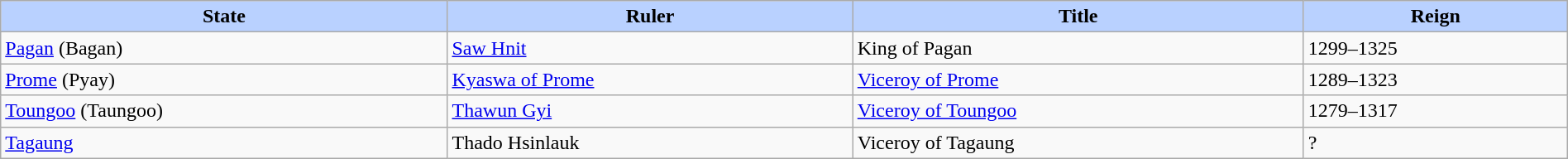<table width=100% class="wikitable">
<tr>
<th style="background-color:#B9D1FF">State</th>
<th style="background-color:#B9D1FF">Ruler</th>
<th style="background-color:#B9D1FF">Title</th>
<th style="background-color:#B9D1FF">Reign</th>
</tr>
<tr>
<td><a href='#'>Pagan</a> (Bagan)</td>
<td><a href='#'>Saw Hnit</a></td>
<td>King of Pagan</td>
<td>1299–1325</td>
</tr>
<tr>
<td><a href='#'>Prome</a> (Pyay)</td>
<td><a href='#'>Kyaswa of Prome</a></td>
<td><a href='#'>Viceroy of Prome</a></td>
<td>1289–1323</td>
</tr>
<tr>
<td><a href='#'>Toungoo</a> (Taungoo)</td>
<td><a href='#'>Thawun Gyi</a></td>
<td><a href='#'>Viceroy of Toungoo</a></td>
<td>1279–1317</td>
</tr>
<tr>
<td><a href='#'>Tagaung</a></td>
<td>Thado Hsinlauk</td>
<td>Viceroy of Tagaung</td>
<td>?</td>
</tr>
</table>
